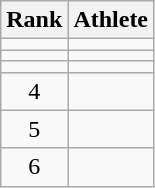<table class="wikitable" style="text-align:center">
<tr>
<th>Rank</th>
<th>Athlete</th>
</tr>
<tr>
<td></td>
<td align=left></td>
</tr>
<tr>
<td></td>
<td align=left></td>
</tr>
<tr>
<td></td>
<td align=left></td>
</tr>
<tr>
<td>4</td>
<td align=left></td>
</tr>
<tr>
<td>5</td>
<td align=left></td>
</tr>
<tr>
<td>6</td>
<td align=left></td>
</tr>
</table>
